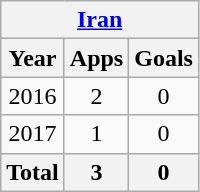<table class="wikitable" style="text-align:center">
<tr>
<th colspan=3><a href='#'>Iran</a></th>
</tr>
<tr>
<th>Year</th>
<th>Apps</th>
<th>Goals</th>
</tr>
<tr>
<td>2016</td>
<td>2</td>
<td>0</td>
</tr>
<tr>
<td>2017</td>
<td>1</td>
<td>0</td>
</tr>
<tr>
<th>Total</th>
<th>3</th>
<th>0</th>
</tr>
</table>
